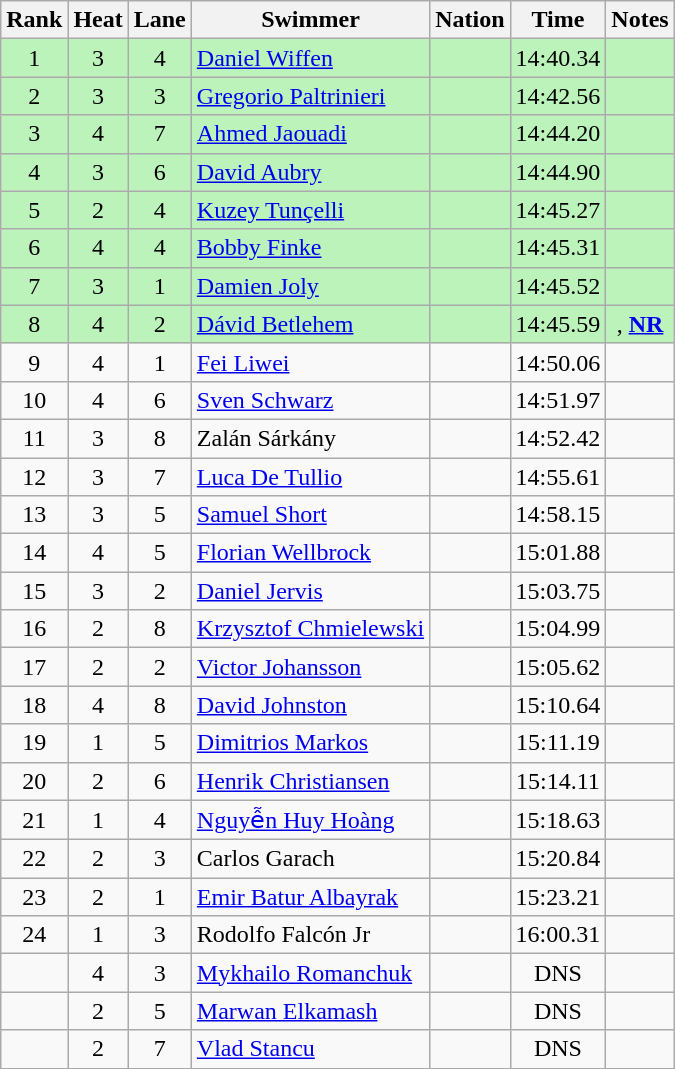<table class="wikitable sortable mw-collapsible" style="text-align:center">
<tr>
<th scope="col">Rank</th>
<th scope="col">Heat</th>
<th scope="col">Lane</th>
<th scope="col">Swimmer</th>
<th scope="col">Nation</th>
<th scope="col">Time</th>
<th scope="col">Notes</th>
</tr>
<tr bgcolor=bbf3bb>
<td>1</td>
<td>3</td>
<td>4</td>
<td align="left"><a href='#'>Daniel Wiffen</a></td>
<td align=left></td>
<td>14:40.34</td>
<td></td>
</tr>
<tr bgcolor=bbf3bb>
<td>2</td>
<td>3</td>
<td>3</td>
<td align="left"><a href='#'>Gregorio Paltrinieri</a></td>
<td align=left></td>
<td>14:42.56</td>
<td></td>
</tr>
<tr bgcolor=bbf3bb>
<td>3</td>
<td>4</td>
<td>7</td>
<td align="left"><a href='#'>Ahmed Jaouadi</a></td>
<td align="left"></td>
<td>14:44.20</td>
<td></td>
</tr>
<tr bgcolor=bbf3bb>
<td>4</td>
<td>3</td>
<td>6</td>
<td align="left"><a href='#'>David Aubry</a></td>
<td align=left></td>
<td>14:44.90</td>
<td></td>
</tr>
<tr bgcolor=bbf3bb>
<td>5</td>
<td>2</td>
<td>4</td>
<td align="left"><a href='#'>Kuzey Tunçelli</a></td>
<td align="left"></td>
<td>14:45.27</td>
<td></td>
</tr>
<tr bgcolor=bbf3bb>
<td>6</td>
<td>4</td>
<td>4</td>
<td align="left"><a href='#'>Bobby Finke</a></td>
<td align="left"></td>
<td>14:45.31</td>
<td></td>
</tr>
<tr bgcolor=bbf3bb>
<td>7</td>
<td>3</td>
<td>1</td>
<td align="left"><a href='#'>Damien Joly</a></td>
<td align=left></td>
<td>14:45.52</td>
<td></td>
</tr>
<tr bgcolor=bbf3bb>
<td>8</td>
<td>4</td>
<td>2</td>
<td align="left"><a href='#'>Dávid Betlehem</a></td>
<td align=left></td>
<td>14:45.59</td>
<td>, <strong><a href='#'>NR</a></strong></td>
</tr>
<tr>
<td>9</td>
<td>4</td>
<td>1</td>
<td align="left"><a href='#'>Fei Liwei</a></td>
<td align="left"></td>
<td>14:50.06</td>
<td></td>
</tr>
<tr>
<td>10</td>
<td>4</td>
<td>6</td>
<td align="left"><a href='#'>Sven Schwarz</a></td>
<td align="left"></td>
<td>14:51.97</td>
<td></td>
</tr>
<tr>
<td>11</td>
<td>3</td>
<td>8</td>
<td align="left">Zalán Sárkány</td>
<td align=left></td>
<td>14:52.42</td>
<td></td>
</tr>
<tr>
<td>12</td>
<td>3</td>
<td>7</td>
<td align="left"><a href='#'>Luca De Tullio</a></td>
<td align="left"></td>
<td>14:55.61</td>
<td></td>
</tr>
<tr>
<td>13</td>
<td>3</td>
<td>5</td>
<td align="left"><a href='#'>Samuel Short</a></td>
<td align=left></td>
<td>14:58.15</td>
<td></td>
</tr>
<tr>
<td>14</td>
<td>4</td>
<td>5</td>
<td align="left"><a href='#'>Florian Wellbrock</a></td>
<td align=left></td>
<td>15:01.88</td>
<td></td>
</tr>
<tr>
<td>15</td>
<td>3</td>
<td>2</td>
<td align="left"><a href='#'>Daniel Jervis</a></td>
<td align=left></td>
<td>15:03.75</td>
<td></td>
</tr>
<tr>
<td>16</td>
<td>2</td>
<td>8</td>
<td align="left"><a href='#'>Krzysztof Chmielewski</a></td>
<td align="left"></td>
<td>15:04.99</td>
<td></td>
</tr>
<tr>
<td>17</td>
<td>2</td>
<td>2</td>
<td align="left"><a href='#'>Victor Johansson</a></td>
<td align="left"></td>
<td>15:05.62</td>
<td></td>
</tr>
<tr>
<td>18</td>
<td>4</td>
<td>8</td>
<td align="left"><a href='#'>David Johnston</a></td>
<td align="left"></td>
<td>15:10.64</td>
<td></td>
</tr>
<tr>
<td>19</td>
<td>1</td>
<td>5</td>
<td align="left"><a href='#'>Dimitrios Markos</a></td>
<td align=left></td>
<td>15:11.19</td>
<td></td>
</tr>
<tr>
<td>20</td>
<td>2</td>
<td>6</td>
<td align="left"><a href='#'>Henrik Christiansen</a></td>
<td align="left"></td>
<td>15:14.11</td>
<td></td>
</tr>
<tr>
<td>21</td>
<td>1</td>
<td>4</td>
<td align="left"><a href='#'>Nguyễn Huy Hoàng</a></td>
<td align="left"></td>
<td>15:18.63</td>
<td></td>
</tr>
<tr>
<td>22</td>
<td>2</td>
<td>3</td>
<td align="left">Carlos Garach</td>
<td align="left"></td>
<td>15:20.84</td>
<td></td>
</tr>
<tr>
<td>23</td>
<td>2</td>
<td>1</td>
<td align="left"><a href='#'>Emir Batur Albayrak</a></td>
<td align="left"></td>
<td>15:23.21</td>
<td></td>
</tr>
<tr>
<td>24</td>
<td>1</td>
<td>3</td>
<td align="left">Rodolfo Falcón Jr</td>
<td align="left"></td>
<td>16:00.31</td>
<td></td>
</tr>
<tr>
<td></td>
<td>4</td>
<td>3</td>
<td align="left"><a href='#'>Mykhailo Romanchuk</a></td>
<td align="left"></td>
<td>DNS</td>
<td></td>
</tr>
<tr>
<td></td>
<td>2</td>
<td>5</td>
<td align="left"><a href='#'>Marwan Elkamash</a></td>
<td align=left></td>
<td>DNS</td>
<td></td>
</tr>
<tr>
<td></td>
<td>2</td>
<td>7</td>
<td align="left"><a href='#'>Vlad Stancu</a></td>
<td align="left"></td>
<td>DNS</td>
<td></td>
</tr>
</table>
